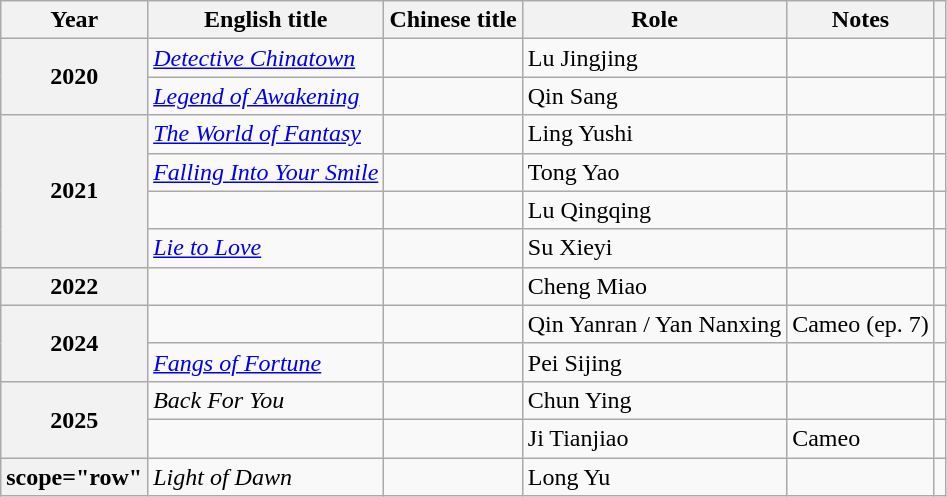<table class="wikitable plainrowheaders">
<tr>
<th scope="col">Year</th>
<th scope="col">English title</th>
<th scope="col">Chinese title</th>
<th scope="col">Role</th>
<th scope="col">Notes</th>
<th scope="col" class="unsortable"></th>
</tr>
<tr>
<th scope="row" rowspan="2">2020</th>
<td><em><a href='#'>Detective Chinatown</a></em></td>
<td></td>
<td>Lu Jingjing</td>
<td></td>
<td style="text-align:center"></td>
</tr>
<tr>
<td><em><a href='#'>Legend of Awakening</a></em></td>
<td></td>
<td>Qin Sang</td>
<td></td>
<td style="text-align:center"></td>
</tr>
<tr>
<th scope="row" rowspan="4">2021</th>
<td><em><a href='#'>The World of Fantasy</a></em></td>
<td></td>
<td>Ling Yushi</td>
<td></td>
<td style="text-align:center"></td>
</tr>
<tr>
<td><em><a href='#'>Falling Into Your Smile</a></em></td>
<td></td>
<td>Tong Yao</td>
<td></td>
<td style="text-align:center"></td>
</tr>
<tr>
<td><em></em></td>
<td></td>
<td>Lu Qingqing</td>
<td></td>
<td style="text-align:center"></td>
</tr>
<tr>
<td><em><a href='#'>Lie to Love</a></em></td>
<td></td>
<td>Su Xieyi</td>
<td></td>
<td style="text-align:center"></td>
</tr>
<tr>
<th scope="row">2022</th>
<td><em></em></td>
<td></td>
<td>Cheng Miao</td>
<td></td>
<td style="text-align:center"></td>
</tr>
<tr>
<th scope="row" rowspan="2">2024</th>
<td><em></em></td>
<td></td>
<td>Qin Yanran / Yan Nanxing</td>
<td>Cameo (ep. 7)</td>
<td style="text-align:center"></td>
</tr>
<tr>
<td><em><a href='#'>Fangs of Fortune</a></em></td>
<td></td>
<td>Pei Sijing</td>
<td></td>
<td style="text-align:center"></td>
</tr>
<tr>
<th scope="row" rowspan="2">2025</th>
<td><em>Back For You</em></td>
<td></td>
<td>Chun Ying</td>
<td></td>
<td style="text-align:center"></td>
</tr>
<tr>
<td><em></em></td>
<td></td>
<td>Ji Tianjiao</td>
<td>Cameo</td>
<td style="text-align:center"></td>
</tr>
<tr>
<th>scope="row" </th>
<td><em>Light of Dawn</em></td>
<td></td>
<td>Long Yu</td>
<td></td>
<td style="text-align:center"></td>
</tr>
</table>
